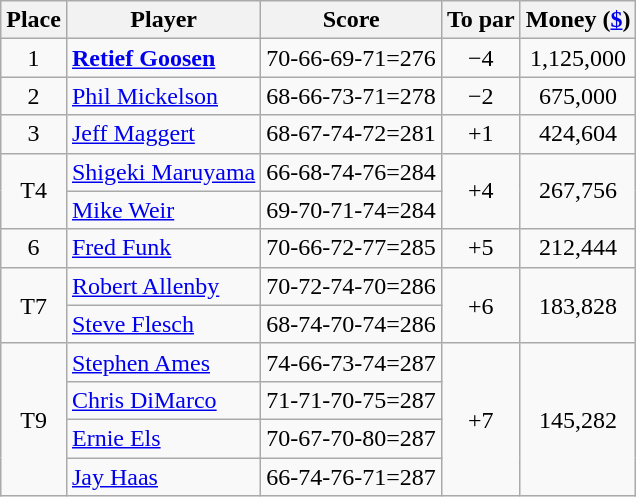<table class="wikitable">
<tr>
<th>Place</th>
<th>Player</th>
<th>Score</th>
<th>To par</th>
<th>Money (<a href='#'>$</a>)</th>
</tr>
<tr>
<td align=center>1</td>
<td> <strong><a href='#'>Retief Goosen</a></strong></td>
<td>70-66-69-71=276</td>
<td align=center>−4</td>
<td align=center>1,125,000</td>
</tr>
<tr>
<td align=center>2</td>
<td> <a href='#'>Phil Mickelson</a></td>
<td>68-66-73-71=278</td>
<td align=center>−2</td>
<td align=center>675,000</td>
</tr>
<tr>
<td align=center>3</td>
<td> <a href='#'>Jeff Maggert</a></td>
<td>68-67-74-72=281</td>
<td align=center>+1</td>
<td align=center>424,604</td>
</tr>
<tr>
<td rowspan="2" align=center>T4</td>
<td> <a href='#'>Shigeki Maruyama</a></td>
<td>66-68-74-76=284</td>
<td rowspan="2" align=center>+4</td>
<td rowspan="2" align=center>267,756</td>
</tr>
<tr>
<td> <a href='#'>Mike Weir</a></td>
<td>69-70-71-74=284</td>
</tr>
<tr>
<td align=center>6</td>
<td> <a href='#'>Fred Funk</a></td>
<td>70-66-72-77=285</td>
<td align=center>+5</td>
<td align=center>212,444</td>
</tr>
<tr>
<td rowspan="2" align=center>T7</td>
<td> <a href='#'>Robert Allenby</a></td>
<td>70-72-74-70=286</td>
<td rowspan="2" align=center>+6</td>
<td rowspan="2" align=center>183,828</td>
</tr>
<tr>
<td> <a href='#'>Steve Flesch</a></td>
<td>68-74-70-74=286</td>
</tr>
<tr>
<td rowspan="4" align=center>T9</td>
<td> <a href='#'>Stephen Ames</a></td>
<td>74-66-73-74=287</td>
<td rowspan="4" align=center>+7</td>
<td rowspan="4" align=center>145,282</td>
</tr>
<tr>
<td> <a href='#'>Chris DiMarco</a></td>
<td>71-71-70-75=287</td>
</tr>
<tr>
<td> <a href='#'>Ernie Els</a></td>
<td>70-67-70-80=287</td>
</tr>
<tr>
<td> <a href='#'>Jay Haas</a></td>
<td>66-74-76-71=287</td>
</tr>
</table>
